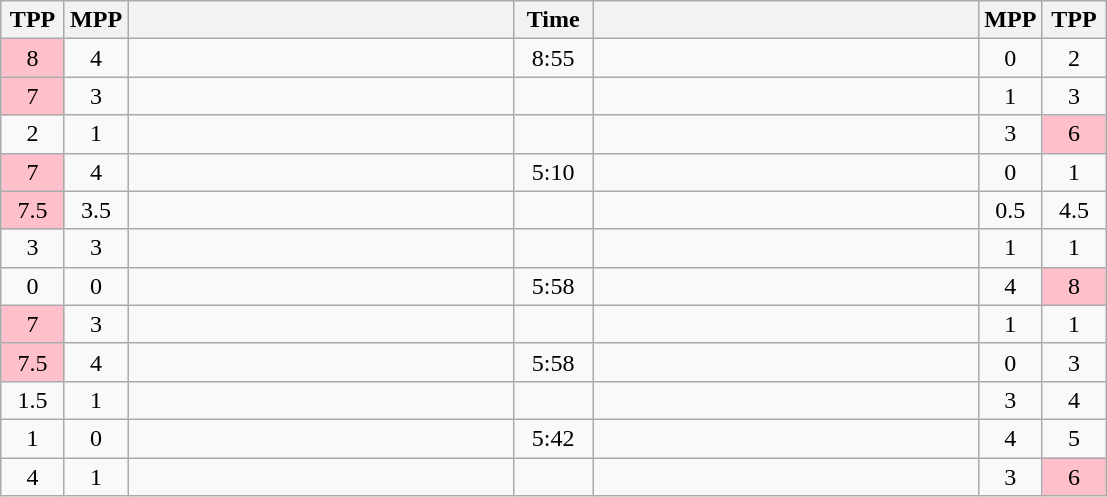<table class="wikitable" style="text-align: center;" |>
<tr>
<th width="35">TPP</th>
<th width="35">MPP</th>
<th width="250"></th>
<th width="45">Time</th>
<th width="250"></th>
<th width="35">MPP</th>
<th width="35">TPP</th>
</tr>
<tr>
<td bgcolor=pink>8</td>
<td>4</td>
<td style="text-align:left;"></td>
<td>8:55</td>
<td style="text-align:left;"><strong></strong></td>
<td>0</td>
<td>2</td>
</tr>
<tr>
<td bgcolor=pink>7</td>
<td>3</td>
<td style="text-align:left;"></td>
<td></td>
<td style="text-align:left;"><strong></strong></td>
<td>1</td>
<td>3</td>
</tr>
<tr>
<td>2</td>
<td>1</td>
<td style="text-align:left;"><strong></strong></td>
<td></td>
<td style="text-align:left;"></td>
<td>3</td>
<td bgcolor=pink>6</td>
</tr>
<tr>
<td bgcolor=pink>7</td>
<td>4</td>
<td style="text-align:left;"></td>
<td>5:10</td>
<td style="text-align:left;"><strong></strong></td>
<td>0</td>
<td>1</td>
</tr>
<tr>
<td bgcolor=pink>7.5</td>
<td>3.5</td>
<td style="text-align:left;"></td>
<td></td>
<td style="text-align:left;"><strong></strong></td>
<td>0.5</td>
<td>4.5</td>
</tr>
<tr>
<td>3</td>
<td>3</td>
<td style="text-align:left;"></td>
<td></td>
<td style="text-align:left;"><strong></strong></td>
<td>1</td>
<td>1</td>
</tr>
<tr>
<td>0</td>
<td>0</td>
<td style="text-align:left;"><strong></strong></td>
<td>5:58</td>
<td style="text-align:left;"></td>
<td>4</td>
<td bgcolor=pink>8</td>
</tr>
<tr>
<td bgcolor=pink>7</td>
<td>3</td>
<td style="text-align:left;"></td>
<td></td>
<td style="text-align:left;"><strong></strong></td>
<td>1</td>
<td>1</td>
</tr>
<tr>
<td bgcolor=pink>7.5</td>
<td>4</td>
<td style="text-align:left;"></td>
<td>5:58</td>
<td style="text-align:left;"><strong></strong></td>
<td>0</td>
<td>3</td>
</tr>
<tr>
<td>1.5</td>
<td>1</td>
<td style="text-align:left;"><strong></strong></td>
<td></td>
<td style="text-align:left;"></td>
<td>3</td>
<td>4</td>
</tr>
<tr>
<td>1</td>
<td>0</td>
<td style="text-align:left;"><strong></strong></td>
<td>5:42</td>
<td style="text-align:left;"></td>
<td>4</td>
<td>5</td>
</tr>
<tr>
<td>4</td>
<td>1</td>
<td style="text-align:left;"><strong></strong></td>
<td></td>
<td style="text-align:left;"></td>
<td>3</td>
<td bgcolor=pink>6</td>
</tr>
</table>
